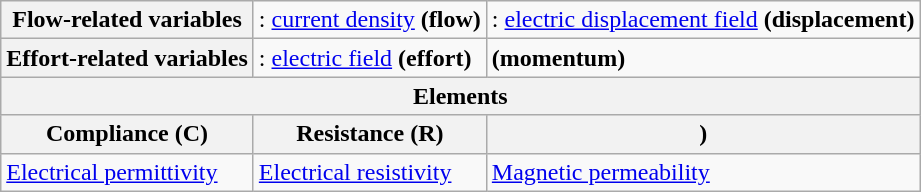<table class="wikitable">
<tr>
<th>Flow-related variables</th>
<td>: <a href='#'>current density</a> <strong>(flow)</strong></td>
<td>: <a href='#'>electric displacement field</a> <strong>(displacement)</strong></td>
</tr>
<tr>
<th>Effort-related variables</th>
<td>: <a href='#'>electric field</a> <strong>(effort)</strong></td>
<td> <strong>(momentum)</strong></td>
</tr>
<tr>
<th colspan="3">Elements</th>
</tr>
<tr>
<th>Compliance (C)</th>
<th>Resistance (R)</th>
<th>)</th>
</tr>
<tr>
<td><a href='#'>Electrical permittivity</a><br><strong></strong></td>
<td><a href='#'>Electrical resistivity</a><br><strong></strong></td>
<td><a href='#'>Magnetic permeability</a></td>
</tr>
</table>
